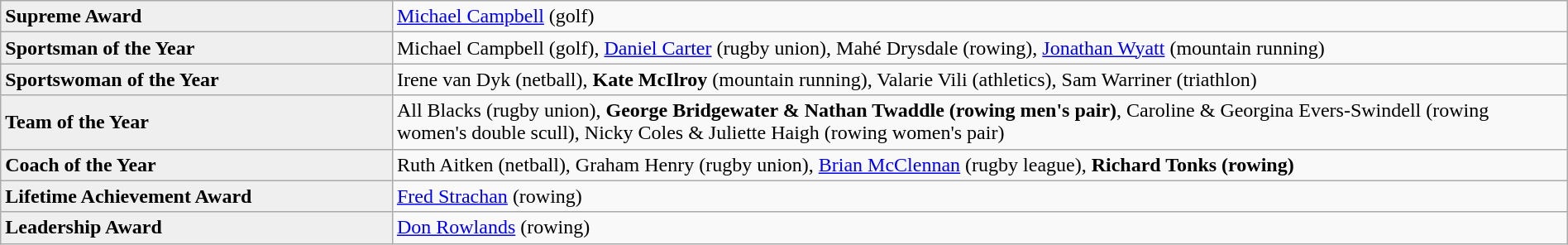<table class=wikitable style="width:100%">
<tr>
<td style="background:#efefef; width:25%;"><strong>Supreme Award</strong></td>
<td><a href='#'>Michael Campbell</a> (golf)</td>
</tr>
<tr>
<td style="background:#efefef; width:25%;"><strong>Sportsman of the Year</strong></td>
<td>Michael Campbell (golf), <a href='#'>Daniel Carter</a> (rugby union), Mahé Drysdale (rowing), <a href='#'>Jonathan Wyatt</a> (mountain running)</td>
</tr>
<tr>
<td style="background:#efefef;"><strong>Sportswoman of the Year</strong></td>
<td>Irene van Dyk (netball), <strong>Kate McIlroy</strong> (mountain running), Valarie Vili (athletics), Sam Warriner (triathlon)</td>
</tr>
<tr>
<td style="background:#efefef;"><strong>Team of the Year</strong></td>
<td>All Blacks (rugby union), <strong>George Bridgewater & Nathan Twaddle (rowing men's pair)</strong>, Caroline & Georgina Evers-Swindell (rowing women's double scull), Nicky Coles & Juliette Haigh (rowing women's pair)</td>
</tr>
<tr>
<td style="background:#efefef;"><strong>Coach of the Year</strong></td>
<td>Ruth Aitken (netball), Graham Henry (rugby union), <a href='#'>Brian McClennan</a> (rugby league), <strong>Richard Tonks (rowing)</strong></td>
</tr>
<tr>
<td style="background:#efefef;"><strong>Lifetime Achievement Award</strong></td>
<td><a href='#'>Fred Strachan</a> (rowing)</td>
</tr>
<tr>
<td style="background:#efefef;"><strong>Leadership Award</strong></td>
<td><a href='#'>Don Rowlands</a> (rowing)</td>
</tr>
</table>
